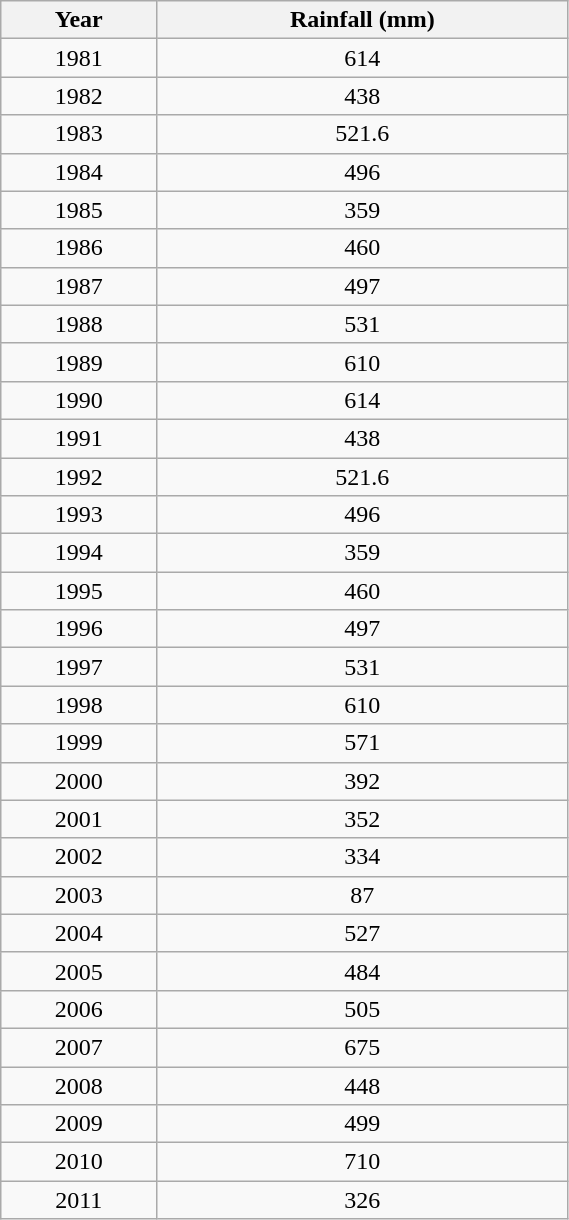<table class="wikitable sortable"  style="text-align:center; width:30%;">
<tr>
<th>Year</th>
<th>Rainfall (mm)</th>
</tr>
<tr>
<td>1981</td>
<td>614</td>
</tr>
<tr>
<td>1982</td>
<td>438</td>
</tr>
<tr>
<td>1983</td>
<td>521.6</td>
</tr>
<tr>
<td>1984</td>
<td>496</td>
</tr>
<tr>
<td>1985</td>
<td>359</td>
</tr>
<tr>
<td>1986</td>
<td>460</td>
</tr>
<tr>
<td>1987</td>
<td>497</td>
</tr>
<tr>
<td>1988</td>
<td>531</td>
</tr>
<tr>
<td>1989</td>
<td>610</td>
</tr>
<tr>
<td>1990</td>
<td>614</td>
</tr>
<tr>
<td>1991</td>
<td>438</td>
</tr>
<tr>
<td>1992</td>
<td>521.6</td>
</tr>
<tr>
<td>1993</td>
<td>496</td>
</tr>
<tr>
<td>1994</td>
<td>359</td>
</tr>
<tr>
<td>1995</td>
<td>460</td>
</tr>
<tr>
<td>1996</td>
<td>497</td>
</tr>
<tr>
<td>1997</td>
<td>531</td>
</tr>
<tr>
<td>1998</td>
<td>610</td>
</tr>
<tr>
<td>1999</td>
<td>571</td>
</tr>
<tr>
<td>2000</td>
<td>392</td>
</tr>
<tr>
<td>2001</td>
<td>352</td>
</tr>
<tr>
<td>2002</td>
<td>334</td>
</tr>
<tr>
<td>2003</td>
<td>87</td>
</tr>
<tr>
<td>2004</td>
<td>527</td>
</tr>
<tr>
<td>2005</td>
<td>484</td>
</tr>
<tr>
<td>2006</td>
<td>505</td>
</tr>
<tr>
<td>2007</td>
<td>675</td>
</tr>
<tr>
<td>2008</td>
<td>448</td>
</tr>
<tr>
<td>2009</td>
<td>499</td>
</tr>
<tr>
<td>2010</td>
<td>710</td>
</tr>
<tr>
<td>2011</td>
<td>326</td>
</tr>
</table>
